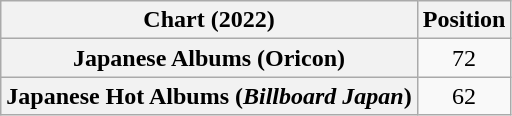<table class="wikitable sortable plainrowheaders" style="text-align:center">
<tr>
<th scope="col">Chart (2022)</th>
<th scope="col">Position</th>
</tr>
<tr>
<th scope="row">Japanese Albums (Oricon)</th>
<td>72</td>
</tr>
<tr>
<th scope="row">Japanese Hot Albums (<em>Billboard Japan</em>)</th>
<td>62</td>
</tr>
</table>
